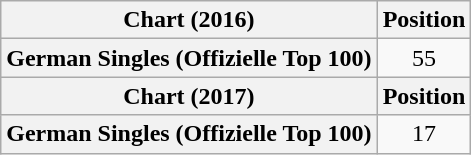<table class="wikitable sortable plainrowheaders" style="text-align:center">
<tr>
<th scope="col">Chart (2016)</th>
<th scope="col">Position</th>
</tr>
<tr>
<th scope="row">German Singles (Offizielle Top 100)</th>
<td>55</td>
</tr>
<tr>
<th scope="col">Chart (2017)</th>
<th scope="col">Position</th>
</tr>
<tr>
<th scope="row">German Singles (Offizielle Top 100)</th>
<td>17</td>
</tr>
</table>
